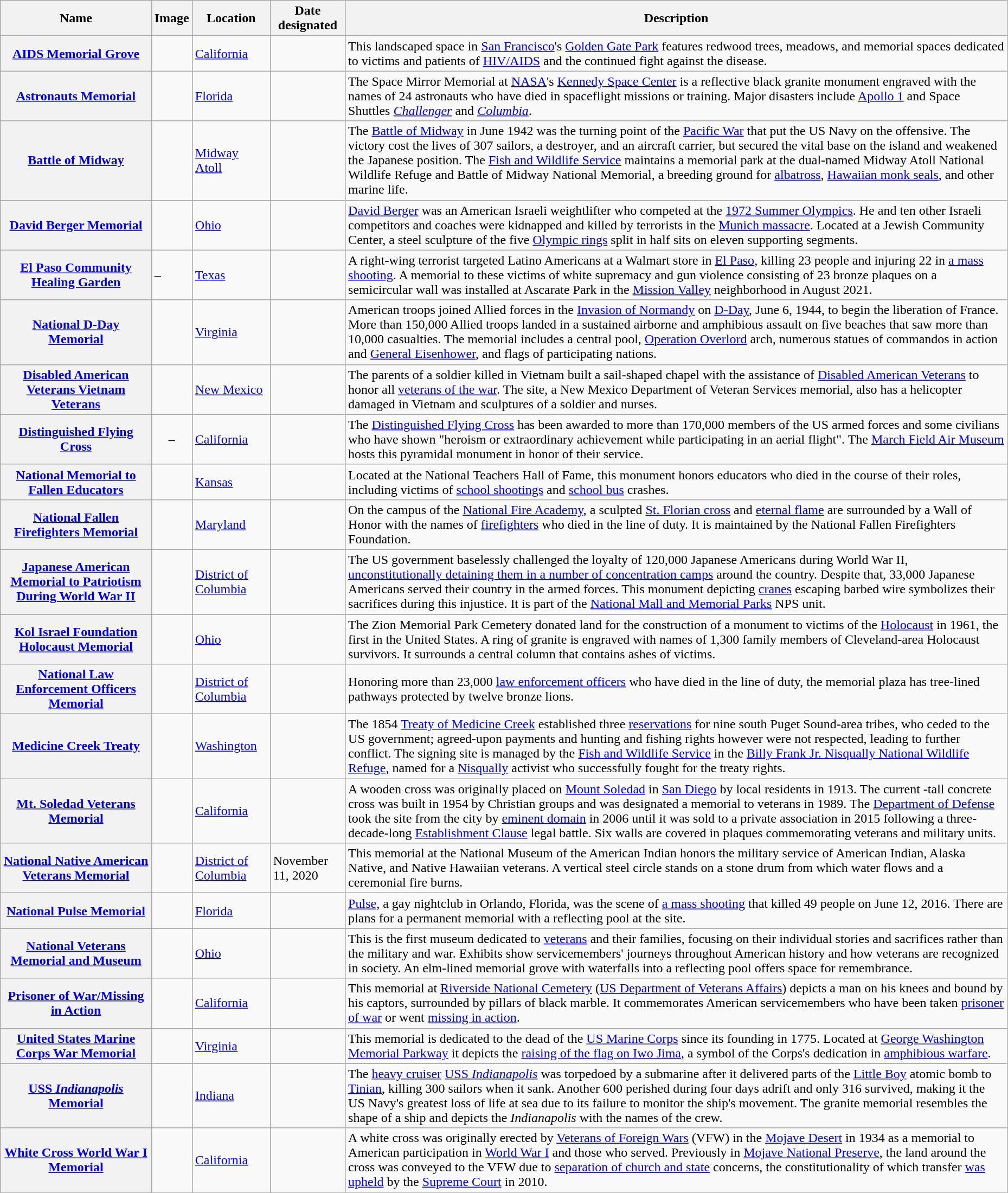<table class="wikitable sortable plainrowheaders" style="width:98%">
<tr>
<th scope="col" width="15%">Name</th>
<th scope="col" class="unsortable">Image</th>
<th scope="col">Location</th>
<th scope="col">Date designated</th>
<th scope="col" class="unsortable">Description</th>
</tr>
<tr>
<th scope="row"><a href='#'>AIDS Memorial Grove</a></th>
<td></td>
<td><a href='#'>California</a><br><small></small></td>
<td></td>
<td>This  landscaped space in <a href='#'>San Francisco</a>'s <a href='#'>Golden Gate Park</a> features redwood trees, meadows, and memorial spaces dedicated to victims and patients of <a href='#'>HIV/AIDS</a> and the continued fight against the disease.</td>
</tr>
<tr>
<th scope="row"><a href='#'>Astronauts Memorial</a></th>
<td></td>
<td><a href='#'>Florida</a><br><small></small></td>
<td></td>
<td>The Space Mirror Memorial at <a href='#'>NASA</a>'s <a href='#'>Kennedy Space Center</a> is a reflective black granite monument engraved with the names of 24 astronauts who have died in spaceflight missions or training. Major disasters include <a href='#'>Apollo 1</a> and Space Shuttles <a href='#'><em>Challenger</em></a> and <a href='#'><em>Columbia</em></a>.</td>
</tr>
<tr>
<th scope="row"><a href='#'>Battle of Midway</a></th>
<td></td>
<td><a href='#'>Midway Atoll</a><br><small></small></td>
<td></td>
<td>The <a href='#'>Battle of Midway</a> in June 1942 was the turning point of the <a href='#'>Pacific War</a> that put the US Navy on the offensive. The victory cost the lives of 307 sailors, a destroyer, and an aircraft carrier, but secured the vital base on the island and weakened the Japanese position. The <a href='#'>Fish and Wildlife Service</a> maintains a memorial park at the dual-named Midway Atoll National Wildlife Refuge and Battle of Midway National Memorial, a breeding ground for <a href='#'>albatross</a>, <a href='#'>Hawaiian monk seals</a>, and other marine life.</td>
</tr>
<tr>
<th scope="row"><a href='#'>David Berger Memorial</a></th>
<td></td>
<td><a href='#'>Ohio</a><br><small></small></td>
<td></td>
<td><a href='#'>David Berger</a> was an American Israeli weightlifter who competed at the <a href='#'>1972 Summer Olympics</a>. He and ten other Israeli competitors and coaches were kidnapped and killed by terrorists in the <a href='#'>Munich massacre</a>. Located at a Jewish Community Center, a steel sculpture of the five <a href='#'>Olympic rings</a> split in half sits on eleven supporting segments.</td>
</tr>
<tr>
<th scope="row"><a href='#'>El Paso Community Healing Garden</a></th>
<td>–</td>
<td><a href='#'>Texas</a><br><small></small></td>
<td></td>
<td>A right-wing terrorist targeted Latino Americans at a Walmart store in <a href='#'>El Paso</a>, killing 23 people and injuring 22 in <a href='#'>a mass shooting</a>. A memorial to these victims of white supremacy and gun violence consisting of 23 bronze plaques on a semicircular wall was installed at Ascarate Park in the <a href='#'>Mission Valley</a> neighborhood in August 2021.</td>
</tr>
<tr>
<th scope="row"><a href='#'>National D-Day Memorial</a></th>
<td></td>
<td><a href='#'>Virginia</a><br><small></small></td>
<td></td>
<td>American troops joined Allied forces in the <a href='#'>Invasion of Normandy</a> on <a href='#'>D-Day</a>, June 6, 1944, to begin the liberation of France. More than 150,000 Allied troops landed in a sustained airborne and amphibious assault on five beaches that saw more than 10,000 casualties. The memorial includes a central pool, <a href='#'>Operation Overlord</a> arch, numerous statues of commandos in action and <a href='#'>General Eisenhower</a>, and flags of participating nations.</td>
</tr>
<tr>
<th scope="row"><a href='#'>Disabled American Veterans Vietnam Veterans</a></th>
<td></td>
<td><a href='#'>New Mexico</a><br><small></small></td>
<td></td>
<td>The parents of a soldier killed in Vietnam built a sail-shaped chapel with the assistance of <a href='#'>Disabled American Veterans</a> to honor all <a href='#'>veterans of the war</a>. The site, a New Mexico Department of Veteran Services memorial, also has a helicopter damaged in Vietnam and sculptures of a soldier and nurses.</td>
</tr>
<tr>
<th scope="row"><a href='#'>Distinguished Flying Cross</a></th>
<td align=center>–</td>
<td><a href='#'>California</a><br><small></small></td>
<td></td>
<td>The <a href='#'>Distinguished Flying Cross</a> has been awarded to more than 170,000 members of the US armed forces and some civilians who have shown "heroism or extraordinary achievement while participating in an aerial flight". The <a href='#'>March Field Air Museum</a> hosts this pyramidal monument in honor of their service.</td>
</tr>
<tr>
<th scope="row"><a href='#'>National Memorial to Fallen Educators</a></th>
<td></td>
<td><a href='#'>Kansas</a><br><small></small></td>
<td></td>
<td>Located at the National Teachers Hall of Fame, this monument honors educators who died in the course of their roles, including victims of <a href='#'>school shootings</a> and <a href='#'>school bus</a> crashes.</td>
</tr>
<tr>
<th scope="row"><a href='#'>National Fallen Firefighters Memorial</a></th>
<td></td>
<td><a href='#'>Maryland</a><br><small></small></td>
<td></td>
<td>On the campus of the <a href='#'>National Fire Academy</a>, a sculpted <a href='#'>St. Florian cross</a> and <a href='#'>eternal flame</a> are surrounded by a Wall of Honor with the names of <a href='#'>firefighters</a> who died in the line of duty. It is maintained by the National Fallen Firefighters Foundation.</td>
</tr>
<tr>
<th scope="row"><a href='#'>Japanese American Memorial to Patriotism During World War II</a></th>
<td></td>
<td><a href='#'>District of Columbia</a><br><small></small></td>
<td></td>
<td>The US government baselessly challenged the loyalty of 120,000 Japanese Americans during World War II, <a href='#'>unconstitutionally detaining them in a number of concentration camps</a> around the country. Despite that, 33,000 Japanese Americans served their country in the armed forces. This monument depicting <a href='#'>cranes</a> escaping barbed wire symbolizes their sacrifices during this injustice. It is part of the <a href='#'>National Mall and Memorial Parks</a> NPS unit.</td>
</tr>
<tr>
<th scope="row"><a href='#'>Kol Israel Foundation Holocaust Memorial</a></th>
<td></td>
<td><a href='#'>Ohio</a><br><small></small></td>
<td></td>
<td>The Zion Memorial Park Cemetery donated land for the construction of a monument to victims of the <a href='#'>Holocaust</a> in 1961, the first in the United States. A ring of granite is engraved with names of 1,300 family members of Cleveland-area Holocaust survivors. It surrounds a central column that contains ashes of victims.</td>
</tr>
<tr>
<th scope="row"><a href='#'>National Law Enforcement Officers Memorial</a></th>
<td></td>
<td><a href='#'>District of Columbia</a><br><small></small></td>
<td></td>
<td>Honoring more than 23,000 <a href='#'>law enforcement officers</a> who have died in the line of duty, the memorial plaza has tree-lined pathways protected by twelve bronze lions.</td>
</tr>
<tr>
<th scope="row"><a href='#'>Medicine Creek Treaty</a></th>
<td></td>
<td><a href='#'>Washington</a><br><small></small></td>
<td></td>
<td>The 1854 <a href='#'>Treaty of Medicine Creek</a> established three <a href='#'>reservations</a> for nine south Puget Sound-area tribes, who ceded  to the US government; agreed-upon payments and hunting and fishing rights however were not respected, leading to further conflict. The signing site is managed by the <a href='#'>Fish and Wildlife Service</a> in the <a href='#'>Billy Frank Jr. Nisqually National Wildlife Refuge</a>, named for a <a href='#'>Nisqually</a> activist who successfully fought for the treaty rights.</td>
</tr>
<tr>
<th scope="row"><a href='#'>Mt. Soledad Veterans Memorial</a></th>
<td></td>
<td><a href='#'>California</a><br><small></small></td>
<td></td>
<td>A wooden cross was originally placed on <a href='#'>Mount Soledad</a> in <a href='#'>San Diego</a> by local residents in 1913. The current -tall concrete cross was built in 1954 by Christian groups and was designated a memorial to veterans in 1989. The <a href='#'>Department of Defense</a> took the site from the city by <a href='#'>eminent domain</a> in 2006 until it was sold to a private association in 2015 following a three-decade-long <a href='#'>Establishment Clause</a> legal battle. Six walls are covered in plaques commemorating veterans and military units.</td>
</tr>
<tr>
<th scope="row"><a href='#'>National Native American Veterans Memorial</a></th>
<td></td>
<td><a href='#'>District of Columbia</a><br><small></small></td>
<td>November 11, 2020</td>
<td>This memorial at the National Museum of the American Indian honors the military service of American Indian, Alaska Native, and Native Hawaiian veterans. A vertical steel circle stands on a stone drum from which water flows and a ceremonial fire burns.</td>
</tr>
<tr>
<th scope="row"><a href='#'>National Pulse Memorial</a></th>
<td></td>
<td><a href='#'>Florida</a><br><small></small></td>
<td></td>
<td><a href='#'>Pulse</a>, a gay nightclub in Orlando, Florida, was the scene of <a href='#'>a mass shooting</a> that killed 49 people on June 12, 2016. There are plans for a permanent memorial with a reflecting pool at the site.</td>
</tr>
<tr>
<th scope="row"><a href='#'>National Veterans Memorial and Museum</a></th>
<td></td>
<td><a href='#'>Ohio</a><br><small></small></td>
<td></td>
<td>This is the first museum dedicated to <a href='#'>veterans</a> and their families, focusing on their individual stories and sacrifices rather than the military and war. Exhibits show servicemembers' journeys throughout American history and how veterans are recognized in society. An elm-lined memorial grove with waterfalls into a reflecting pool offers space for remembrance.</td>
</tr>
<tr>
<th scope="row"><a href='#'>Prisoner of War/Missing in Action</a></th>
<td></td>
<td><a href='#'>California</a><br><small></small></td>
<td></td>
<td>This memorial at <a href='#'>Riverside National Cemetery</a> (<a href='#'>US Department of Veterans Affairs</a>) depicts a man on his knees and bound by his captors, surrounded by pillars of black marble. It commemorates American servicemembers who have been taken <a href='#'>prisoner of war</a> or went <a href='#'>missing in action</a>.</td>
</tr>
<tr>
<th scope="row"><a href='#'>United States Marine Corps War Memorial</a></th>
<td></td>
<td><a href='#'>Virginia</a><br><small></small></td>
<td></td>
<td>This memorial is dedicated to the dead of the <a href='#'>US Marine Corps</a> since its founding in 1775. Located at <a href='#'>George Washington Memorial Parkway</a> it depicts the <a href='#'>raising of the flag on Iwo Jima</a>, a symbol of the Corps's dedication in <a href='#'>amphibious warfare</a>.</td>
</tr>
<tr>
<th scope="row"><a href='#'>USS <em>Indianapolis</em> Memorial</a></th>
<td></td>
<td><a href='#'>Indiana</a><br><small></small></td>
<td></td>
<td>The <a href='#'>heavy cruiser</a> <a href='#'>USS <em>Indianapolis</em></a> was torpedoed by a submarine after it delivered parts of the <a href='#'>Little Boy</a> atomic bomb to <a href='#'>Tinian</a>, killing 300 sailors when it sank. Another 600 perished during four days adrift and only 316 survived, making it the US Navy's greatest loss of life at sea due to its failure to monitor the ship's movement. The granite memorial resembles the shape of a ship and depicts the <em>Indianapolis</em> with the names of the crew.</td>
</tr>
<tr>
<th scope="row"><a href='#'>White Cross World War I Memorial</a></th>
<td></td>
<td><a href='#'>California</a><br><small></small></td>
<td></td>
<td>A white cross was originally erected by <a href='#'>Veterans of Foreign Wars</a> (VFW) in the <a href='#'>Mojave Desert</a> in 1934 as a memorial to American participation in <a href='#'>World War I</a> and those who served. Previously in <a href='#'>Mojave National Preserve</a>, the land around the cross was conveyed to the VFW due to <a href='#'>separation of church and state</a> concerns, the constitutionality of which transfer <a href='#'>was upheld</a> by the <a href='#'>Supreme Court</a> in 2010.</td>
</tr>
</table>
